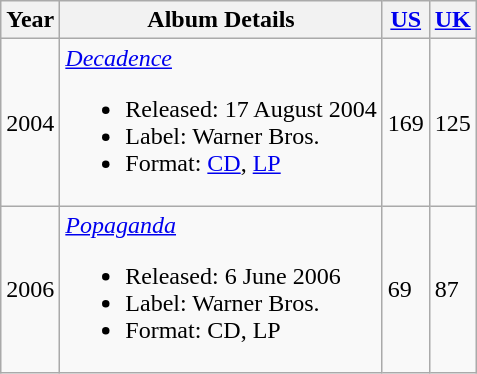<table class="wikitable">
<tr>
<th>Year</th>
<th>Album Details</th>
<th><a href='#'>US</a></th>
<th><a href='#'>UK</a></th>
</tr>
<tr>
<td>2004</td>
<td><em><a href='#'>Decadence</a></em><br><ul><li>Released: 17 August 2004</li><li>Label: Warner Bros.</li><li>Format: <a href='#'>CD</a>, <a href='#'>LP</a></li></ul></td>
<td>169</td>
<td>125</td>
</tr>
<tr>
<td>2006</td>
<td><em><a href='#'>Popaganda</a></em><br><ul><li>Released: 6 June 2006</li><li>Label: Warner Bros.</li><li>Format: CD, LP</li></ul></td>
<td>69</td>
<td>87</td>
</tr>
</table>
